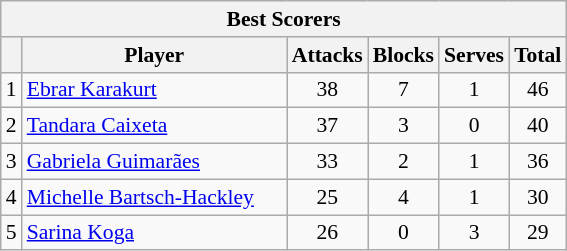<table class="wikitable sortable" style=font-size:90%>
<tr>
<th colspan=6>Best Scorers</th>
</tr>
<tr>
<th></th>
<th width=170>Player</th>
<th width=20>Attacks</th>
<th width=20>Blocks</th>
<th width=20>Serves</th>
<th width=20>Total</th>
</tr>
<tr>
<td>1</td>
<td> <a href='#'>Ebrar Karakurt</a></td>
<td align=center>38</td>
<td align=center>7</td>
<td align=center>1</td>
<td align=center>46</td>
</tr>
<tr>
<td>2</td>
<td> <a href='#'>Tandara Caixeta</a></td>
<td align=center>37</td>
<td align=center>3</td>
<td align=center>0</td>
<td align=center>40</td>
</tr>
<tr>
<td>3</td>
<td> <a href='#'>Gabriela Guimarães</a></td>
<td align=center>33</td>
<td align=center>2</td>
<td align=center>1</td>
<td align=center>36</td>
</tr>
<tr>
<td>4</td>
<td> <a href='#'>Michelle Bartsch-Hackley</a></td>
<td align=center>25</td>
<td align=center>4</td>
<td align=center>1</td>
<td align=center>30</td>
</tr>
<tr>
<td>5</td>
<td> <a href='#'>Sarina Koga</a></td>
<td align=center>26</td>
<td align=center>0</td>
<td align=center>3</td>
<td align=center>29</td>
</tr>
</table>
